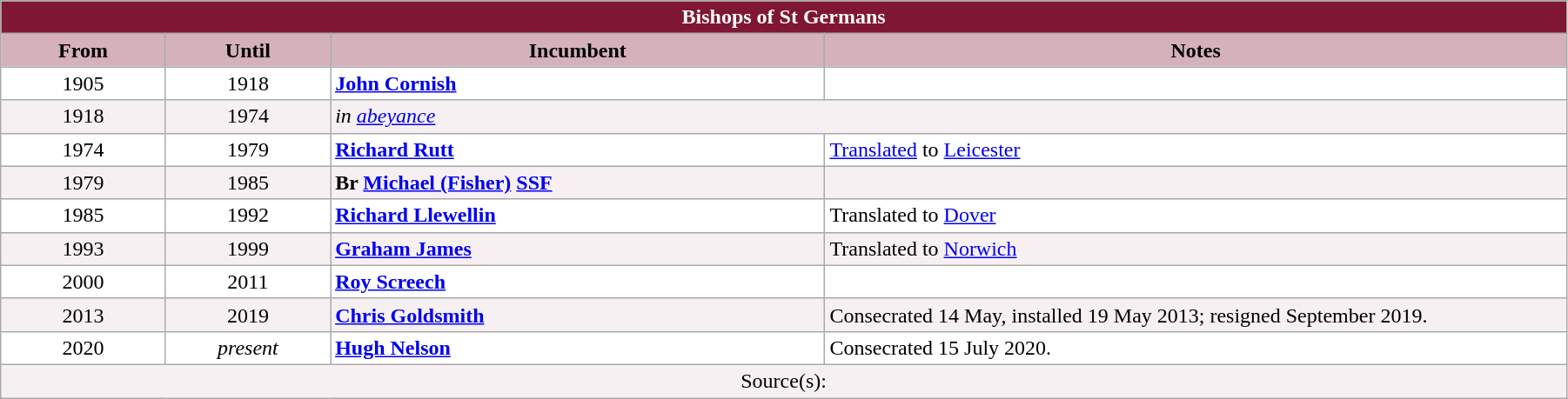<table class="wikitable" style="width:95%;" border="1" cellpadding="2">
<tr>
<th colspan="4" style="background-color: #7F1734; color: white;">Bishops of St Germans</th>
</tr>
<tr valign=top>
<th style="background-color:#D4B1BB" width="10%">From</th>
<th style="background-color:#D4B1BB" width="10%">Until</th>
<th style="background-color:#D4B1BB" width="30%">Incumbent</th>
<th style="background-color:#D4B1BB" width="45%">Notes</th>
</tr>
<tr valign=top bgcolor="white">
<td align="center">1905</td>
<td align="center">1918</td>
<td><strong><a href='#'>John Cornish</a></strong></td>
<td></td>
</tr>
<tr valign=top bgcolor="#F7F0F2">
<td align="center">1918</td>
<td align="center">1974</td>
<td colspan="2"><em>in <a href='#'>abeyance</a></em></td>
</tr>
<tr valign=top bgcolor="white">
<td align="center">1974</td>
<td align="center">1979</td>
<td><strong><a href='#'>Richard Rutt</a></strong></td>
<td><a href='#'>Translated</a> to <a href='#'>Leicester</a></td>
</tr>
<tr valign=top bgcolor="#F7F0F2">
<td align="center">1979</td>
<td align="center">1985</td>
<td><strong>Br <a href='#'>Michael (Fisher)</a> <a href='#'>SSF</a></strong></td>
<td></td>
</tr>
<tr valign=top bgcolor="white">
<td align="center">1985</td>
<td align="center">1992</td>
<td><strong><a href='#'>Richard Llewellin</a></strong></td>
<td>Translated to <a href='#'>Dover</a></td>
</tr>
<tr valign=top bgcolor="#F7F0F2">
<td align="center">1993</td>
<td align="center">1999</td>
<td><strong><a href='#'>Graham James</a></strong></td>
<td>Translated to <a href='#'>Norwich</a></td>
</tr>
<tr valign=top bgcolor="white">
<td align="center">2000</td>
<td align="center">2011</td>
<td><strong><a href='#'>Roy Screech</a></strong></td>
<td></td>
</tr>
<tr valign=top bgcolor="#F7F0F2">
<td align="center">2013</td>
<td align="center">2019</td>
<td><strong><a href='#'>Chris Goldsmith</a></strong></td>
<td> Consecrated 14 May, installed 19 May 2013; resigned September 2019.</td>
</tr>
<tr valign=top bgcolor="white">
<td align="center">2020</td>
<td align="center"><em>present</em></td>
<td><strong><a href='#'>Hugh Nelson</a></strong></td>
<td>Consecrated 15 July 2020.</td>
</tr>
<tr valign=top bgcolor="#F7F0F2">
<td align="center" colspan="4">Source(s):</td>
</tr>
</table>
